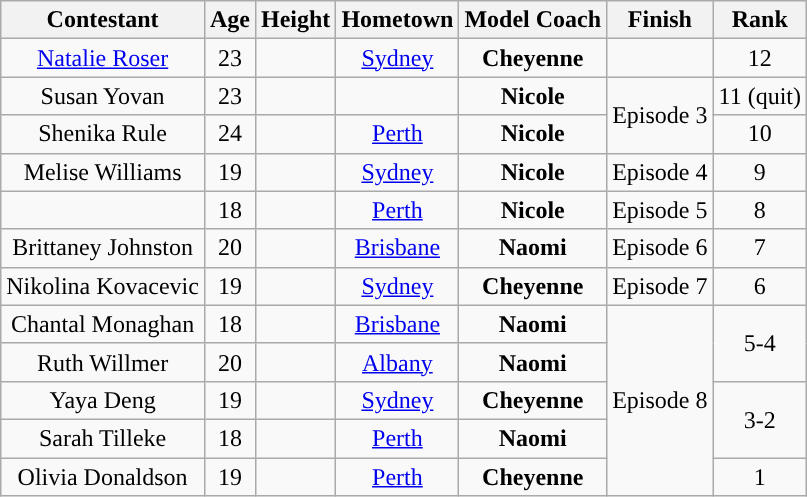<table class="wikitable sortable" style="text-align:center;">
<tr>
<th>Contestant</th>
<th>Age</th>
<th>Height</th>
<th>Hometown</th>
<th>Model Coach</th>
<th>Finish</th>
<th>Rank</th>
</tr>
<tr>
<td><a href='#'>Natalie Roser</a></td>
<td>23</td>
<td></td>
<td><a href='#'>Sydney</a></td>
<td><strong><span>Cheyenne</span></strong></td>
<td></td>
<td>12</td>
</tr>
<tr>
<td>Susan Yovan</td>
<td>23</td>
<td></td>
<td></td>
<td><strong><span>Nicole</span></strong></td>
<td rowspan="2">Episode 3</td>
<td nowrap>11 (quit)</td>
</tr>
<tr>
<td>Shenika Rule</td>
<td>24</td>
<td nowrap></td>
<td><a href='#'>Perth</a></td>
<td><strong><span>Nicole</span></strong></td>
<td>10</td>
</tr>
<tr>
<td>Melise Williams</td>
<td>19</td>
<td></td>
<td><a href='#'>Sydney</a></td>
<td><strong><span>Nicole</span></strong></td>
<td>Episode 4</td>
<td>9</td>
</tr>
<tr>
<td></td>
<td>18</td>
<td></td>
<td><a href='#'>Perth</a></td>
<td><strong><span>Nicole</span></strong></td>
<td>Episode 5</td>
<td>8</td>
</tr>
<tr>
<td>Brittaney Johnston</td>
<td>20</td>
<td></td>
<td><a href='#'>Brisbane</a></td>
<td><strong><span>Naomi</span></strong></td>
<td>Episode 6</td>
<td>7</td>
</tr>
<tr>
<td>Nikolina Kovacevic</td>
<td>19</td>
<td></td>
<td><a href='#'>Sydney</a></td>
<td><strong><span>Cheyenne</span></strong></td>
<td>Episode 7</td>
<td>6</td>
</tr>
<tr>
<td>Chantal Monaghan</td>
<td>18</td>
<td></td>
<td><a href='#'>Brisbane</a></td>
<td><strong><span>Naomi</span></strong></td>
<td rowspan="5">Episode 8</td>
<td rowspan="2">5-4</td>
</tr>
<tr>
<td>Ruth Willmer</td>
<td>20</td>
<td></td>
<td><a href='#'>Albany</a></td>
<td><strong><span>Naomi</span></strong></td>
</tr>
<tr>
<td>Yaya Deng</td>
<td>19</td>
<td></td>
<td><a href='#'>Sydney</a></td>
<td><strong><span>Cheyenne</span></strong></td>
<td rowspan="2">3-2</td>
</tr>
<tr>
<td>Sarah Tilleke</td>
<td>18</td>
<td></td>
<td><a href='#'>Perth</a></td>
<td><strong><span>Naomi</span></strong></td>
</tr>
<tr>
<td>Olivia Donaldson</td>
<td>19</td>
<td></td>
<td><a href='#'>Perth</a></td>
<td><strong><span>Cheyenne</span></strong></td>
<td>1</td>
</tr>
</table>
